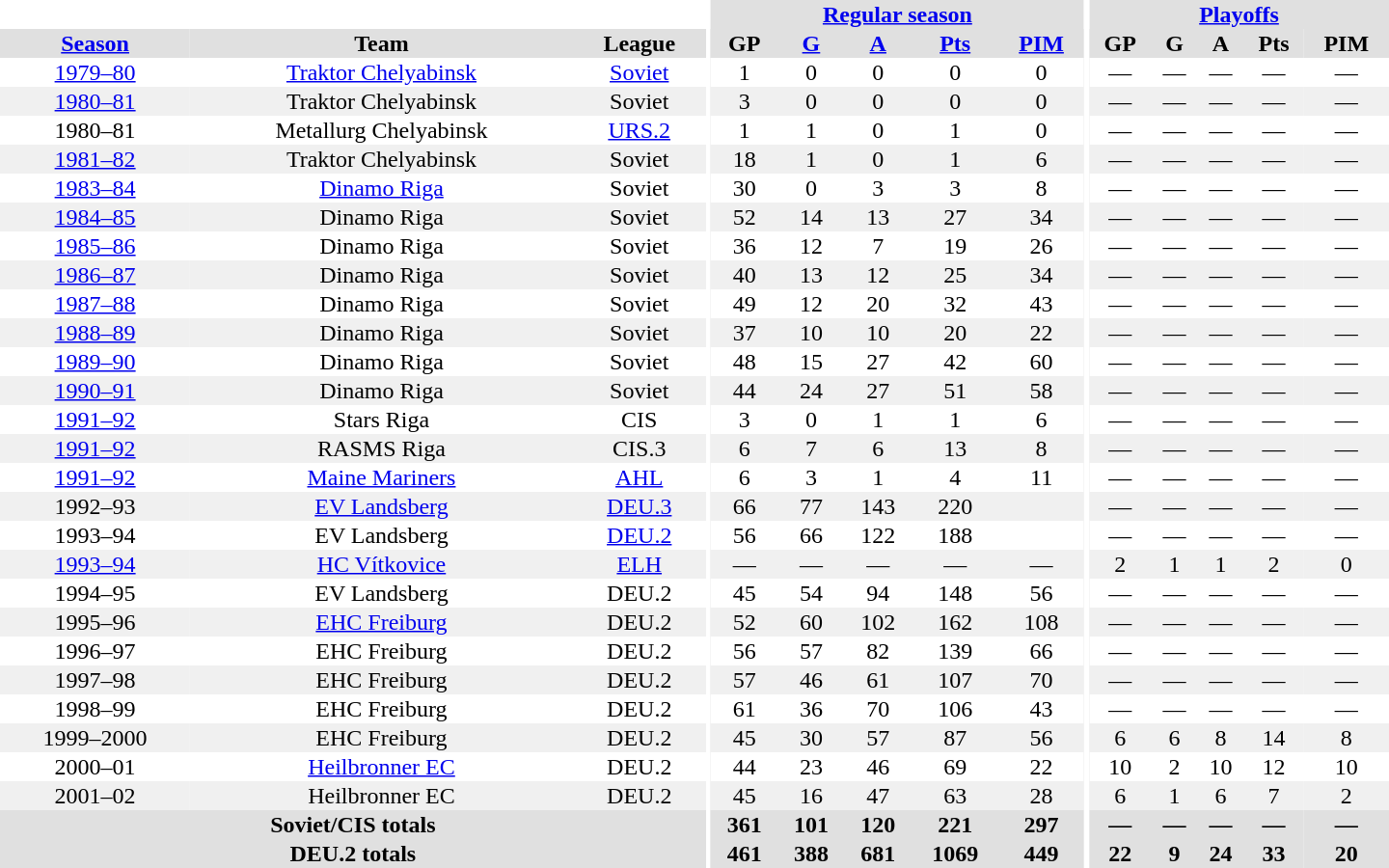<table border="0" cellpadding="1" cellspacing="0" style="text-align:center; width:60em">
<tr bgcolor="#e0e0e0">
<th colspan="3"  bgcolor="#ffffff"></th>
<th rowspan="100" bgcolor="#ffffff"></th>
<th colspan="5"><a href='#'>Regular season</a></th>
<th rowspan="100" bgcolor="#ffffff"></th>
<th colspan="5"><a href='#'>Playoffs</a></th>
</tr>
<tr bgcolor="#e0e0e0">
<th><a href='#'>Season</a></th>
<th>Team</th>
<th>League</th>
<th>GP</th>
<th><a href='#'>G</a></th>
<th><a href='#'>A</a></th>
<th><a href='#'>Pts</a></th>
<th><a href='#'>PIM</a></th>
<th>GP</th>
<th>G</th>
<th>A</th>
<th>Pts</th>
<th>PIM</th>
</tr>
<tr>
<td><a href='#'>1979–80</a></td>
<td><a href='#'>Traktor Chelyabinsk</a></td>
<td><a href='#'>Soviet</a></td>
<td>1</td>
<td>0</td>
<td>0</td>
<td>0</td>
<td>0</td>
<td>—</td>
<td>—</td>
<td>—</td>
<td>—</td>
<td>—</td>
</tr>
<tr bgcolor="#f0f0f0">
<td><a href='#'>1980–81</a></td>
<td>Traktor Chelyabinsk</td>
<td>Soviet</td>
<td>3</td>
<td>0</td>
<td>0</td>
<td>0</td>
<td>0</td>
<td>—</td>
<td>—</td>
<td>—</td>
<td>—</td>
<td>—</td>
</tr>
<tr>
<td>1980–81</td>
<td>Metallurg Chelyabinsk</td>
<td><a href='#'>URS.2</a></td>
<td>1</td>
<td>1</td>
<td>0</td>
<td>1</td>
<td>0</td>
<td>—</td>
<td>—</td>
<td>—</td>
<td>—</td>
<td>—</td>
</tr>
<tr bgcolor="#f0f0f0">
<td><a href='#'>1981–82</a></td>
<td>Traktor Chelyabinsk</td>
<td>Soviet</td>
<td>18</td>
<td>1</td>
<td>0</td>
<td>1</td>
<td>6</td>
<td>—</td>
<td>—</td>
<td>—</td>
<td>—</td>
<td>—</td>
</tr>
<tr>
<td><a href='#'>1983–84</a></td>
<td><a href='#'>Dinamo Riga</a></td>
<td>Soviet</td>
<td>30</td>
<td>0</td>
<td>3</td>
<td>3</td>
<td>8</td>
<td>—</td>
<td>—</td>
<td>—</td>
<td>—</td>
<td>—</td>
</tr>
<tr bgcolor="#f0f0f0">
<td><a href='#'>1984–85</a></td>
<td>Dinamo Riga</td>
<td>Soviet</td>
<td>52</td>
<td>14</td>
<td>13</td>
<td>27</td>
<td>34</td>
<td>—</td>
<td>—</td>
<td>—</td>
<td>—</td>
<td>—</td>
</tr>
<tr>
<td><a href='#'>1985–86</a></td>
<td>Dinamo Riga</td>
<td>Soviet</td>
<td>36</td>
<td>12</td>
<td>7</td>
<td>19</td>
<td>26</td>
<td>—</td>
<td>—</td>
<td>—</td>
<td>—</td>
<td>—</td>
</tr>
<tr bgcolor="#f0f0f0">
<td><a href='#'>1986–87</a></td>
<td>Dinamo Riga</td>
<td>Soviet</td>
<td>40</td>
<td>13</td>
<td>12</td>
<td>25</td>
<td>34</td>
<td>—</td>
<td>—</td>
<td>—</td>
<td>—</td>
<td>—</td>
</tr>
<tr>
<td><a href='#'>1987–88</a></td>
<td>Dinamo Riga</td>
<td>Soviet</td>
<td>49</td>
<td>12</td>
<td>20</td>
<td>32</td>
<td>43</td>
<td>—</td>
<td>—</td>
<td>—</td>
<td>—</td>
<td>—</td>
</tr>
<tr bgcolor="#f0f0f0">
<td><a href='#'>1988–89</a></td>
<td>Dinamo Riga</td>
<td>Soviet</td>
<td>37</td>
<td>10</td>
<td>10</td>
<td>20</td>
<td>22</td>
<td>—</td>
<td>—</td>
<td>—</td>
<td>—</td>
<td>—</td>
</tr>
<tr>
<td><a href='#'>1989–90</a></td>
<td>Dinamo Riga</td>
<td>Soviet</td>
<td>48</td>
<td>15</td>
<td>27</td>
<td>42</td>
<td>60</td>
<td>—</td>
<td>—</td>
<td>—</td>
<td>—</td>
<td>—</td>
</tr>
<tr bgcolor="#f0f0f0">
<td><a href='#'>1990–91</a></td>
<td>Dinamo Riga</td>
<td>Soviet</td>
<td>44</td>
<td>24</td>
<td>27</td>
<td>51</td>
<td>58</td>
<td>—</td>
<td>—</td>
<td>—</td>
<td>—</td>
<td>—</td>
</tr>
<tr>
<td><a href='#'>1991–92</a></td>
<td>Stars Riga</td>
<td>CIS</td>
<td>3</td>
<td>0</td>
<td>1</td>
<td>1</td>
<td>6</td>
<td>—</td>
<td>—</td>
<td>—</td>
<td>—</td>
<td>—</td>
</tr>
<tr bgcolor="#f0f0f0">
<td><a href='#'>1991–92</a></td>
<td>RASMS Riga</td>
<td>CIS.3</td>
<td>6</td>
<td>7</td>
<td>6</td>
<td>13</td>
<td>8</td>
<td>—</td>
<td>—</td>
<td>—</td>
<td>—</td>
<td>—</td>
</tr>
<tr>
<td><a href='#'>1991–92</a></td>
<td><a href='#'>Maine Mariners</a></td>
<td><a href='#'>AHL</a></td>
<td>6</td>
<td>3</td>
<td>1</td>
<td>4</td>
<td>11</td>
<td>—</td>
<td>—</td>
<td>—</td>
<td>—</td>
<td>—</td>
</tr>
<tr bgcolor="#f0f0f0">
<td>1992–93</td>
<td><a href='#'>EV Landsberg</a></td>
<td><a href='#'>DEU.3</a></td>
<td>66</td>
<td>77</td>
<td>143</td>
<td>220</td>
<td></td>
<td>—</td>
<td>—</td>
<td>—</td>
<td>—</td>
<td>—</td>
</tr>
<tr>
<td>1993–94</td>
<td>EV Landsberg</td>
<td><a href='#'>DEU.2</a></td>
<td>56</td>
<td>66</td>
<td>122</td>
<td>188</td>
<td></td>
<td>—</td>
<td>—</td>
<td>—</td>
<td>—</td>
<td>—</td>
</tr>
<tr bgcolor="#f0f0f0">
<td><a href='#'>1993–94</a></td>
<td><a href='#'>HC Vítkovice</a></td>
<td><a href='#'>ELH</a></td>
<td>—</td>
<td>—</td>
<td>—</td>
<td>—</td>
<td>—</td>
<td>2</td>
<td>1</td>
<td>1</td>
<td>2</td>
<td>0</td>
</tr>
<tr>
<td>1994–95</td>
<td>EV Landsberg</td>
<td>DEU.2</td>
<td>45</td>
<td>54</td>
<td>94</td>
<td>148</td>
<td>56</td>
<td>—</td>
<td>—</td>
<td>—</td>
<td>—</td>
<td>—</td>
</tr>
<tr bgcolor="#f0f0f0">
<td>1995–96</td>
<td><a href='#'>EHC Freiburg</a></td>
<td>DEU.2</td>
<td>52</td>
<td>60</td>
<td>102</td>
<td>162</td>
<td>108</td>
<td>—</td>
<td>—</td>
<td>—</td>
<td>—</td>
<td>—</td>
</tr>
<tr>
<td>1996–97</td>
<td>EHC Freiburg</td>
<td>DEU.2</td>
<td>56</td>
<td>57</td>
<td>82</td>
<td>139</td>
<td>66</td>
<td>—</td>
<td>—</td>
<td>—</td>
<td>—</td>
<td>—</td>
</tr>
<tr bgcolor="#f0f0f0">
<td>1997–98</td>
<td>EHC Freiburg</td>
<td>DEU.2</td>
<td>57</td>
<td>46</td>
<td>61</td>
<td>107</td>
<td>70</td>
<td>—</td>
<td>—</td>
<td>—</td>
<td>—</td>
<td>—</td>
</tr>
<tr>
<td>1998–99</td>
<td>EHC Freiburg</td>
<td>DEU.2</td>
<td>61</td>
<td>36</td>
<td>70</td>
<td>106</td>
<td>43</td>
<td>—</td>
<td>—</td>
<td>—</td>
<td>—</td>
<td>—</td>
</tr>
<tr bgcolor="#f0f0f0">
<td>1999–2000</td>
<td>EHC Freiburg</td>
<td>DEU.2</td>
<td>45</td>
<td>30</td>
<td>57</td>
<td>87</td>
<td>56</td>
<td>6</td>
<td>6</td>
<td>8</td>
<td>14</td>
<td>8</td>
</tr>
<tr>
<td>2000–01</td>
<td><a href='#'>Heilbronner EC</a></td>
<td>DEU.2</td>
<td>44</td>
<td>23</td>
<td>46</td>
<td>69</td>
<td>22</td>
<td>10</td>
<td>2</td>
<td>10</td>
<td>12</td>
<td>10</td>
</tr>
<tr bgcolor="#f0f0f0">
<td>2001–02</td>
<td>Heilbronner EC</td>
<td>DEU.2</td>
<td>45</td>
<td>16</td>
<td>47</td>
<td>63</td>
<td>28</td>
<td>6</td>
<td>1</td>
<td>6</td>
<td>7</td>
<td>2</td>
</tr>
<tr bgcolor="#e0e0e0">
<th colspan="3">Soviet/CIS totals</th>
<th>361</th>
<th>101</th>
<th>120</th>
<th>221</th>
<th>297</th>
<th>—</th>
<th>—</th>
<th>—</th>
<th>—</th>
<th>—</th>
</tr>
<tr bgcolor="#e0e0e0">
<th colspan="3">DEU.2 totals</th>
<th>461</th>
<th>388</th>
<th>681</th>
<th>1069</th>
<th>449</th>
<th>22</th>
<th>9</th>
<th>24</th>
<th>33</th>
<th>20</th>
</tr>
</table>
